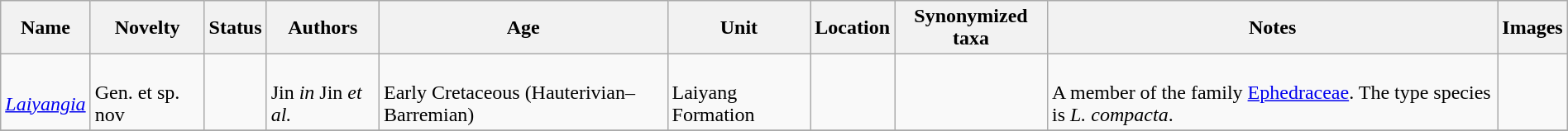<table class="wikitable sortable" align="center" width="100%">
<tr>
<th>Name</th>
<th>Novelty</th>
<th>Status</th>
<th>Authors</th>
<th>Age</th>
<th>Unit</th>
<th>Location</th>
<th>Synonymized taxa</th>
<th>Notes</th>
<th>Images</th>
</tr>
<tr>
<td><br><em><a href='#'>Laiyangia</a></em></td>
<td><br>Gen. et sp. nov</td>
<td></td>
<td><br>Jin <em>in</em> Jin <em>et al.</em></td>
<td><br>Early Cretaceous (Hauterivian–Barremian)</td>
<td><br>Laiyang Formation</td>
<td><br></td>
<td></td>
<td><br>A member of the family <a href='#'>Ephedraceae</a>. The type species is <em>L. compacta</em>.</td>
<td></td>
</tr>
<tr>
</tr>
</table>
